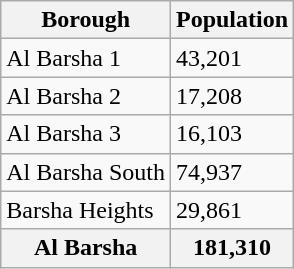<table class="wikitable">
<tr>
<th>Borough</th>
<th>Population</th>
</tr>
<tr>
<td>Al Barsha 1</td>
<td>43,201</td>
</tr>
<tr>
<td>Al Barsha 2</td>
<td>17,208</td>
</tr>
<tr>
<td>Al Barsha 3</td>
<td>16,103</td>
</tr>
<tr>
<td>Al Barsha South</td>
<td>74,937</td>
</tr>
<tr>
<td>Barsha Heights</td>
<td>29,861</td>
</tr>
<tr>
<th>Al Barsha</th>
<th>181,310</th>
</tr>
</table>
